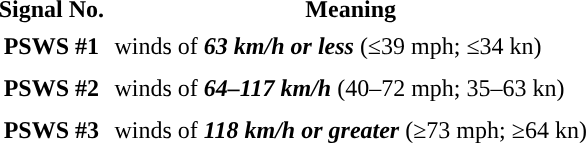<table class="toccolours" style="margin: 0 auto">
<tr>
<th>Signal No.</th>
<th>Meaning</th>
</tr>
<tr>
<th style="background-color:#">PSWS #1</th>
<td style="padding:4px">winds of <strong><em>63 km/h or less</em></strong> (≤39 mph; ≤34 kn)</td>
</tr>
<tr>
<th style="background-color:#">PSWS #2</th>
<td style="padding:4px">winds of <strong><em>64–117 km/h</em></strong> (40–72 mph; 35–63 kn)</td>
</tr>
<tr>
<th style="background-color:#">PSWS #3</th>
<td style="padding:4px">winds of <strong><em>118 km/h or greater</em></strong> (≥73 mph; ≥64 kn)</td>
</tr>
</table>
